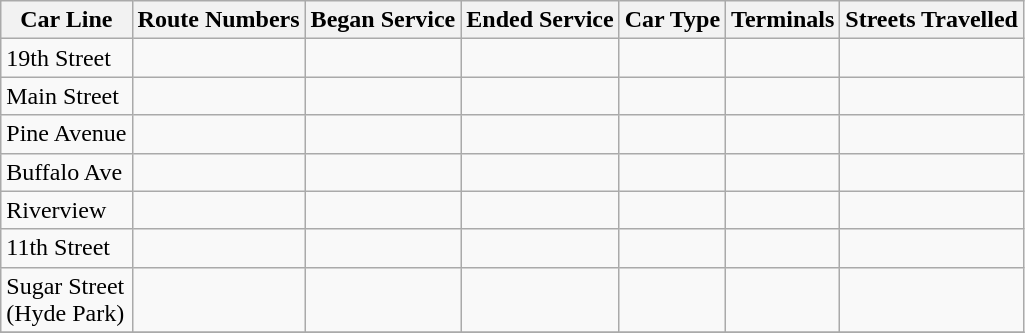<table class="wikitable">
<tr>
<th>Car Line</th>
<th>Route Numbers</th>
<th>Began Service</th>
<th>Ended Service</th>
<th>Car Type</th>
<th>Terminals</th>
<th>Streets Travelled</th>
</tr>
<tr>
<td>19th Street</td>
<td></td>
<td></td>
<td></td>
<td></td>
<td></td>
<td></td>
</tr>
<tr>
<td>Main Street</td>
<td></td>
<td></td>
<td></td>
<td></td>
<td></td>
<td></td>
</tr>
<tr>
<td>Pine Avenue</td>
<td></td>
<td></td>
<td></td>
<td></td>
<td></td>
<td></td>
</tr>
<tr>
<td>Buffalo Ave</td>
<td></td>
<td></td>
<td></td>
<td></td>
<td></td>
<td></td>
</tr>
<tr>
<td>Riverview</td>
<td></td>
<td></td>
<td></td>
<td></td>
<td></td>
<td></td>
</tr>
<tr>
<td>11th Street</td>
<td></td>
<td></td>
<td></td>
<td></td>
<td></td>
<td></td>
</tr>
<tr>
<td>Sugar Street<br>(Hyde Park)</td>
<td></td>
<td></td>
<td></td>
<td></td>
<td></td>
<td></td>
</tr>
<tr>
</tr>
</table>
